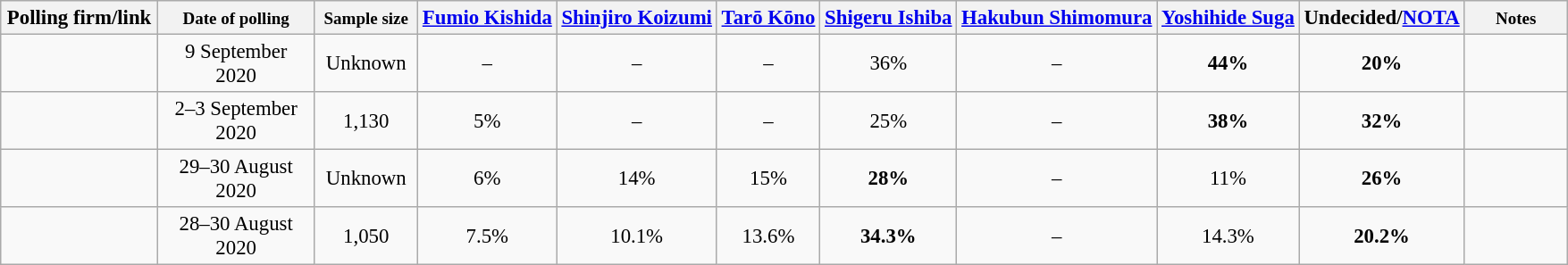<table class="wikitable sortable" style="font-size:95%;text-align:center;">
<tr>
<th style="width:110px;">Polling firm/link</th>
<th style="width:110px;"><small>Date of polling</small></th>
<th style="width:70px;"><small>Sample size</small></th>
<th><a href='#'>Fumio Kishida</a></th>
<th><a href='#'>Shinjiro Koizumi</a></th>
<th><a href='#'>Tarō Kōno</a></th>
<th><a href='#'>Shigeru Ishiba</a></th>
<th><a href='#'>Hakubun Shimomura</a></th>
<th><a href='#'>Yoshihide Suga</a></th>
<th>Undecided/<a href='#'>NOTA</a></th>
<th style="width:70px;"><small>Notes</small></th>
</tr>
<tr>
<td></td>
<td>9 September 2020</td>
<td>Unknown</td>
<td>–</td>
<td>–</td>
<td>–</td>
<td>36%</td>
<td>–</td>
<td><strong>44%</strong></td>
<td><strong>20%</strong></td>
</tr>
<tr>
<td></td>
<td>2–3 September 2020</td>
<td>1,130</td>
<td>5%</td>
<td>–</td>
<td>–</td>
<td>25%</td>
<td>–</td>
<td><strong>38%</strong></td>
<td><strong>32%</strong></td>
<td></td>
</tr>
<tr>
<td></td>
<td>29–30 August 2020</td>
<td>Unknown</td>
<td>6%</td>
<td>14%</td>
<td>15%</td>
<td><strong>28%</strong></td>
<td>–</td>
<td>11%</td>
<td><strong>26%</strong></td>
<td></td>
</tr>
<tr>
<td></td>
<td>28–30 August 2020</td>
<td>1,050</td>
<td>7.5%</td>
<td>10.1%</td>
<td>13.6%</td>
<td><strong>34.3%</strong></td>
<td>–</td>
<td>14.3%</td>
<td><strong>20.2%</strong></td>
<td></td>
</tr>
</table>
